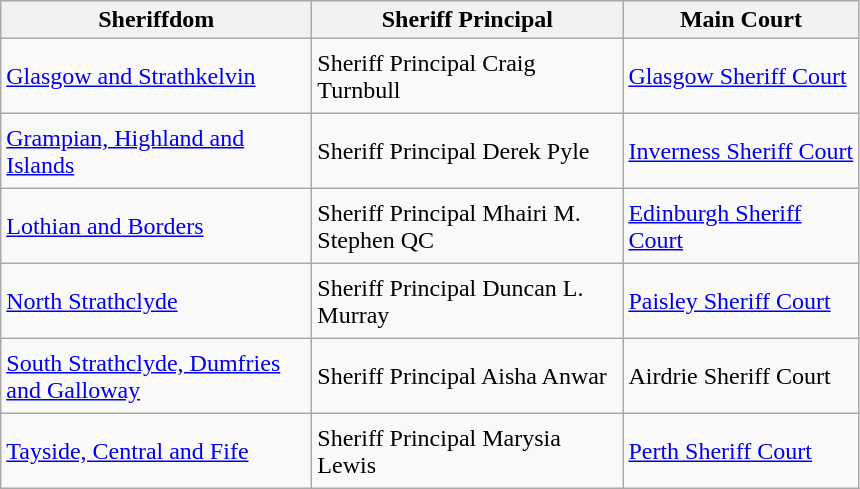<table class="wikitable" style="text-align: left;">
<tr>
<th>Sheriffdom</th>
<th>Sheriff Principal</th>
<th>Main Court</th>
</tr>
<tr style="height: 50px;">
<td style="width: 200px;"><a href='#'>Glasgow and Strathkelvin</a></td>
<td style="width: 200px;">Sheriff Principal Craig Turnbull</td>
<td style="width: 150px;"><a href='#'>Glasgow Sheriff Court</a></td>
</tr>
<tr style="height: 50px;">
<td><a href='#'>Grampian, Highland and Islands</a></td>
<td>Sheriff Principal Derek Pyle</td>
<td><a href='#'>Inverness Sheriff Court</a></td>
</tr>
<tr style="height: 50px;">
<td><a href='#'>Lothian and Borders</a></td>
<td>Sheriff Principal Mhairi M. Stephen QC</td>
<td><a href='#'>Edinburgh Sheriff Court</a></td>
</tr>
<tr style="height: 50px;">
<td><a href='#'>North Strathclyde</a></td>
<td>Sheriff Principal Duncan L. Murray</td>
<td><a href='#'>Paisley Sheriff Court</a></td>
</tr>
<tr style="height: 50px;">
<td><a href='#'>South Strathclyde, Dumfries and Galloway</a></td>
<td>Sheriff Principal Aisha Anwar</td>
<td>Airdrie Sheriff Court</td>
</tr>
<tr style="height: 50px;">
<td><a href='#'>Tayside, Central and Fife</a></td>
<td>Sheriff Principal Marysia Lewis</td>
<td><a href='#'>Perth Sheriff Court</a></td>
</tr>
</table>
